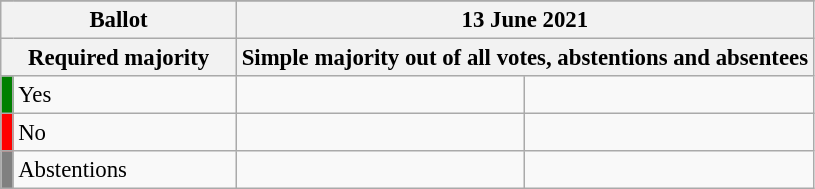<table class="wikitable" style="text-align:center; font-size:95%;">
<tr style="background:#e9e9e9;">
</tr>
<tr>
<th colspan="2" style="width:150px;">Ballot</th>
<th colspan="2">13 June 2021</th>
</tr>
<tr>
<th colspan="2">Required majority</th>
<th colspan="2">Simple majority out of all votes, abstentions and absentees</th>
</tr>
<tr>
<th style="width:1px; background:green;"></th>
<td style="text-align:left;">Yes</td>
<td></td>
<td></td>
</tr>
<tr>
<th style="color:inherit;background:red;"></th>
<td style="text-align:left;">No</td>
<td></td>
<td></td>
</tr>
<tr>
<th style="color:inherit;background:gray;"></th>
<td style="text-align:left;">Abstentions</td>
<td></td>
<td></td>
</tr>
</table>
